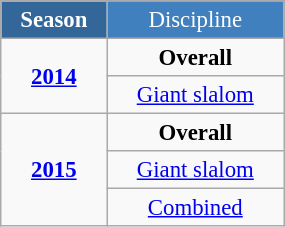<table class="wikitable" style="font-size:95%; text-align:center; border:grey solid 1px; border-collapse:collapse;" width="15%">
<tr style="background-color:#369; color:white;">
<td rowspan="2" colspan="1" width="2%"><strong>Season</strong></td>
</tr>
<tr style="background-color:#4180be; color:white;">
<td width="5%">Discipline</td>
</tr>
<tr>
<td rowspan=2><strong><a href='#'>2014</a></strong></td>
<td><strong>Overall</strong></td>
</tr>
<tr>
<td><a href='#'>Giant slalom</a></td>
</tr>
<tr>
<td rowspan=3><strong><a href='#'>2015</a></strong></td>
<td><strong>Overall</strong></td>
</tr>
<tr>
<td><a href='#'>Giant slalom</a></td>
</tr>
<tr>
<td><a href='#'>Combined</a> </td>
</tr>
</table>
